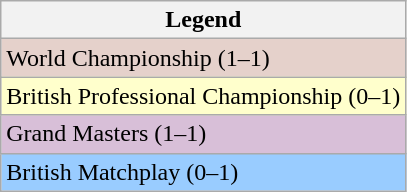<table class="wikitable">
<tr>
<th>Legend</th>
</tr>
<tr style="background:#e5d1cb;">
<td>World Championship (1–1)</td>
</tr>
<tr style="background:#ffc;">
<td>British Professional Championship (0–1)</td>
</tr>
<tr style="background:thistle">
<td>Grand Masters (1–1)</td>
</tr>
<tr style="background:#9cf;">
<td>British Matchplay (0–1)</td>
</tr>
</table>
